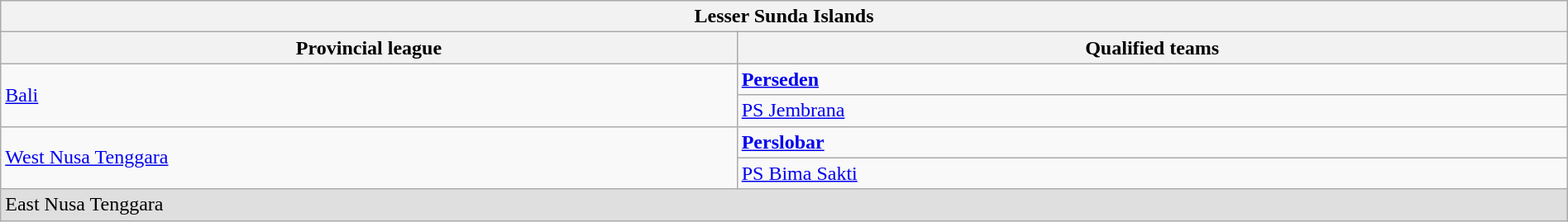<table class="wikitable sortable" style="width:100%;">
<tr>
<th colspan="2"><strong>Lesser Sunda Islands</strong></th>
</tr>
<tr>
<th style="width:47%;">Provincial league</th>
<th style="width:53%;">Qualified teams</th>
</tr>
<tr>
<td rowspan="2"> <a href='#'>Bali</a></td>
<td><strong><a href='#'>Perseden</a></strong></td>
</tr>
<tr>
<td><a href='#'>PS Jembrana</a></td>
</tr>
<tr>
<td rowspan="2"> <a href='#'>West Nusa Tenggara</a></td>
<td><strong><a href='#'>Perslobar</a></strong></td>
</tr>
<tr>
<td><a href='#'>PS Bima Sakti</a></td>
</tr>
<tr bgcolor="#DFDFDF">
<td colspan="2"> East Nusa Tenggara</td>
</tr>
</table>
